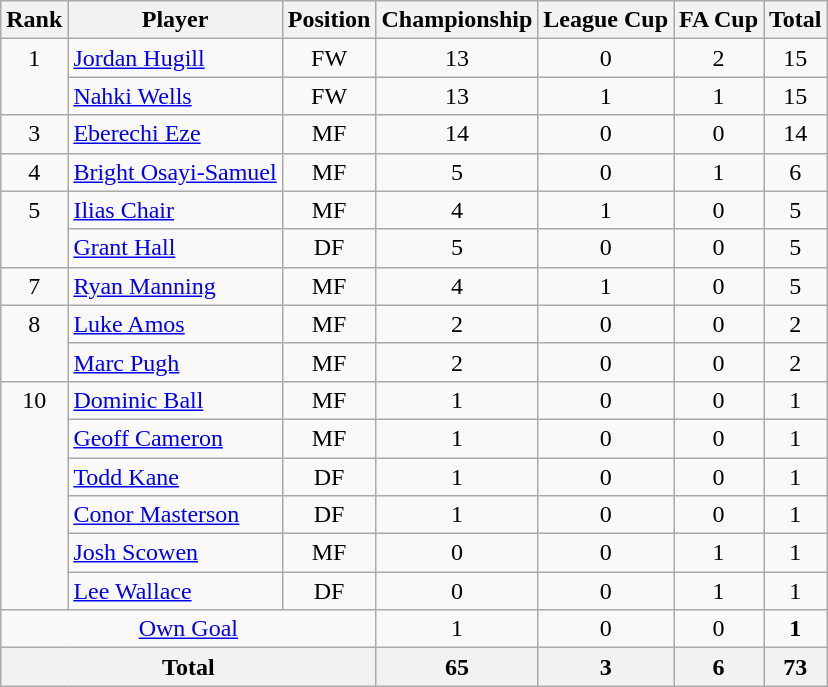<table class="wikitable">
<tr>
<th>Rank</th>
<th>Player</th>
<th>Position</th>
<th>Championship</th>
<th>League Cup</th>
<th>FA Cup</th>
<th>Total</th>
</tr>
<tr>
<td align=center valign=top rowspan=2>1</td>
<td> <a href='#'>Jordan Hugill</a></td>
<td align=center>FW</td>
<td align=center>13</td>
<td align=center>0</td>
<td align=center>2</td>
<td align=center>15</td>
</tr>
<tr>
<td> <a href='#'>Nahki Wells</a></td>
<td align=center>FW</td>
<td align=center>13</td>
<td align=center>1</td>
<td align=center>1</td>
<td align=center>15</td>
</tr>
<tr>
<td align=center valign=top rowspan=1>3</td>
<td> <a href='#'>Eberechi Eze</a></td>
<td align=center>MF</td>
<td align=center>14</td>
<td align=center>0</td>
<td align=center>0</td>
<td align=center>14</td>
</tr>
<tr>
<td align=center valign=top rowspan=1>4</td>
<td> <a href='#'>Bright Osayi-Samuel</a></td>
<td align=center>MF</td>
<td align=center>5</td>
<td align=center>0</td>
<td align=center>1</td>
<td align=center>6</td>
</tr>
<tr>
<td align=center valign=top rowspan=2>5</td>
<td> <a href='#'>Ilias Chair</a></td>
<td align=center>MF</td>
<td align=center>4</td>
<td align=center>1</td>
<td align=center>0</td>
<td align=center>5</td>
</tr>
<tr>
<td> <a href='#'>Grant Hall</a></td>
<td align=center>DF</td>
<td align=center>5</td>
<td align=center>0</td>
<td align=center>0</td>
<td align=center>5</td>
</tr>
<tr>
<td align=center valign=top rowspan=1>7</td>
<td> <a href='#'>Ryan Manning</a></td>
<td align=center>MF</td>
<td align=center>4</td>
<td align=center>1</td>
<td align=center>0</td>
<td align=center>5</td>
</tr>
<tr>
<td align=center valign=top rowspan=2>8</td>
<td> <a href='#'>Luke Amos</a></td>
<td align=center>MF</td>
<td align=center>2</td>
<td align=center>0</td>
<td align=center>0</td>
<td align=center>2</td>
</tr>
<tr>
<td> <a href='#'>Marc Pugh</a></td>
<td align=center>MF</td>
<td align=center>2</td>
<td align=center>0</td>
<td align=center>0</td>
<td align=center>2</td>
</tr>
<tr>
<td align=center valign=top rowspan=6>10</td>
<td> <a href='#'>Dominic Ball</a></td>
<td align=center>MF</td>
<td align=center>1</td>
<td align=center>0</td>
<td align=center>0</td>
<td align=center>1</td>
</tr>
<tr>
<td> <a href='#'>Geoff Cameron</a></td>
<td align=center>MF</td>
<td align=center>1</td>
<td align=center>0</td>
<td align=center>0</td>
<td align=center>1</td>
</tr>
<tr>
<td> <a href='#'>Todd Kane</a></td>
<td align=center>DF</td>
<td align=center>1</td>
<td align=center>0</td>
<td align=center>0</td>
<td align=center>1</td>
</tr>
<tr>
<td> <a href='#'>Conor Masterson</a></td>
<td align=center>DF</td>
<td align=center>1</td>
<td align=center>0</td>
<td align=center>0</td>
<td align=center>1</td>
</tr>
<tr>
<td> <a href='#'>Josh Scowen</a></td>
<td align=center>MF</td>
<td align=center>0</td>
<td align=center>0</td>
<td align=center>1</td>
<td align=center>1</td>
</tr>
<tr>
<td> <a href='#'>Lee Wallace</a></td>
<td align=center>DF</td>
<td align=center>0</td>
<td align=center>0</td>
<td align=center>1</td>
<td align=center>1</td>
</tr>
<tr>
<td colspan=3 align=center><a href='#'>Own Goal</a></td>
<td align=center>1</td>
<td align=center>0</td>
<td align=center>0</td>
<td align=center><strong>1</strong></td>
</tr>
<tr>
<th colspan=3>Total</th>
<th>65</th>
<th>3</th>
<th>6</th>
<th>73</th>
</tr>
</table>
